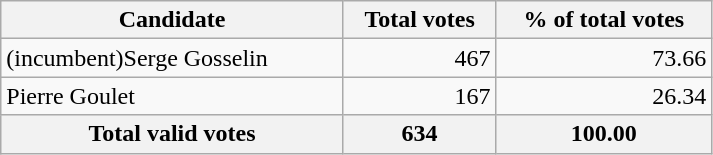<table class="wikitable" width="475">
<tr>
<th align="left">Candidate</th>
<th align="right">Total votes</th>
<th align="right">% of total votes</th>
</tr>
<tr>
<td align="left">(incumbent)Serge Gosselin</td>
<td align="right">467</td>
<td align="right">73.66</td>
</tr>
<tr>
<td align="left">Pierre Goulet</td>
<td align="right">167</td>
<td align="right">26.34</td>
</tr>
<tr bgcolor="#EEEEEE">
<th align="left">Total valid votes</th>
<th align="right"><strong>634</strong></th>
<th align="right"><strong>100.00</strong></th>
</tr>
</table>
